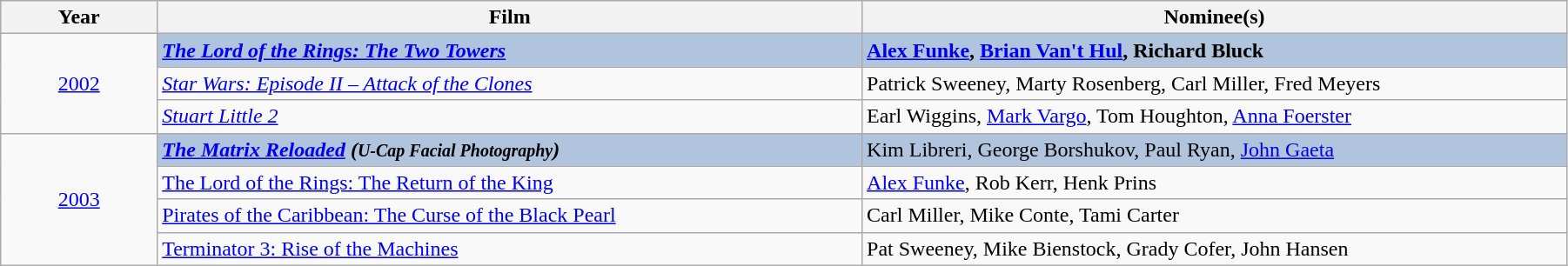<table class="wikitable" width="95%" cellpadding="5">
<tr>
<th width="10%">Year</th>
<th width="45%">Film</th>
<th width="50%">Nominee(s)</th>
</tr>
<tr>
<td rowspan="3" style="text-align:center;"><a href='#'>2002</a><br></td>
<td style="background:#B0C4DE;"><strong><em><a href='#'>The Lord of the Rings: The Two Towers</a></em></strong></td>
<td style="background:#B0C4DE;"><strong><a href='#'>Alex Funke</a>, <a href='#'>Brian Van't Hul</a>, Richard Bluck</strong></td>
</tr>
<tr>
<td><em><a href='#'>Star Wars: Episode II – Attack of the Clones</a></em></td>
<td>Patrick Sweeney, Marty Rosenberg, Carl Miller, Fred Meyers</td>
</tr>
<tr>
<td><em><a href='#'>Stuart Little 2</a></em></td>
<td>Earl Wiggins, <a href='#'>Mark Vargo</a>, Tom Houghton, <a href='#'>Anna Foerster</a></td>
</tr>
<tr>
<td rowspan="4" style="text-align:center;"><a href='#'>2003</a></td>
<td style="background:#B0C4DE;"><strong><em><a href='#'>The Matrix Reloaded</a><em> (<small>U-Cap Facial Photography</small>)<strong></td>
<td style="background:#B0C4DE;"></strong>Kim Libreri, George Borshukov, Paul Ryan, <a href='#'>John Gaeta</a><strong></td>
</tr>
<tr>
<td></em><a href='#'>The Lord of the Rings: The Return of the King</a><em></td>
<td><a href='#'>Alex Funke</a>, Rob Kerr, Henk Prins</td>
</tr>
<tr>
<td></em><a href='#'>Pirates of the Caribbean: The Curse of the Black Pearl</a><em></td>
<td>Carl Miller, Mike Conte, Tami Carter</td>
</tr>
<tr>
<td></em><a href='#'>Terminator 3: Rise of the Machines</a><em></td>
<td>Pat Sweeney, Mike Bienstock, Grady Cofer, John Hansen</td>
</tr>
</table>
